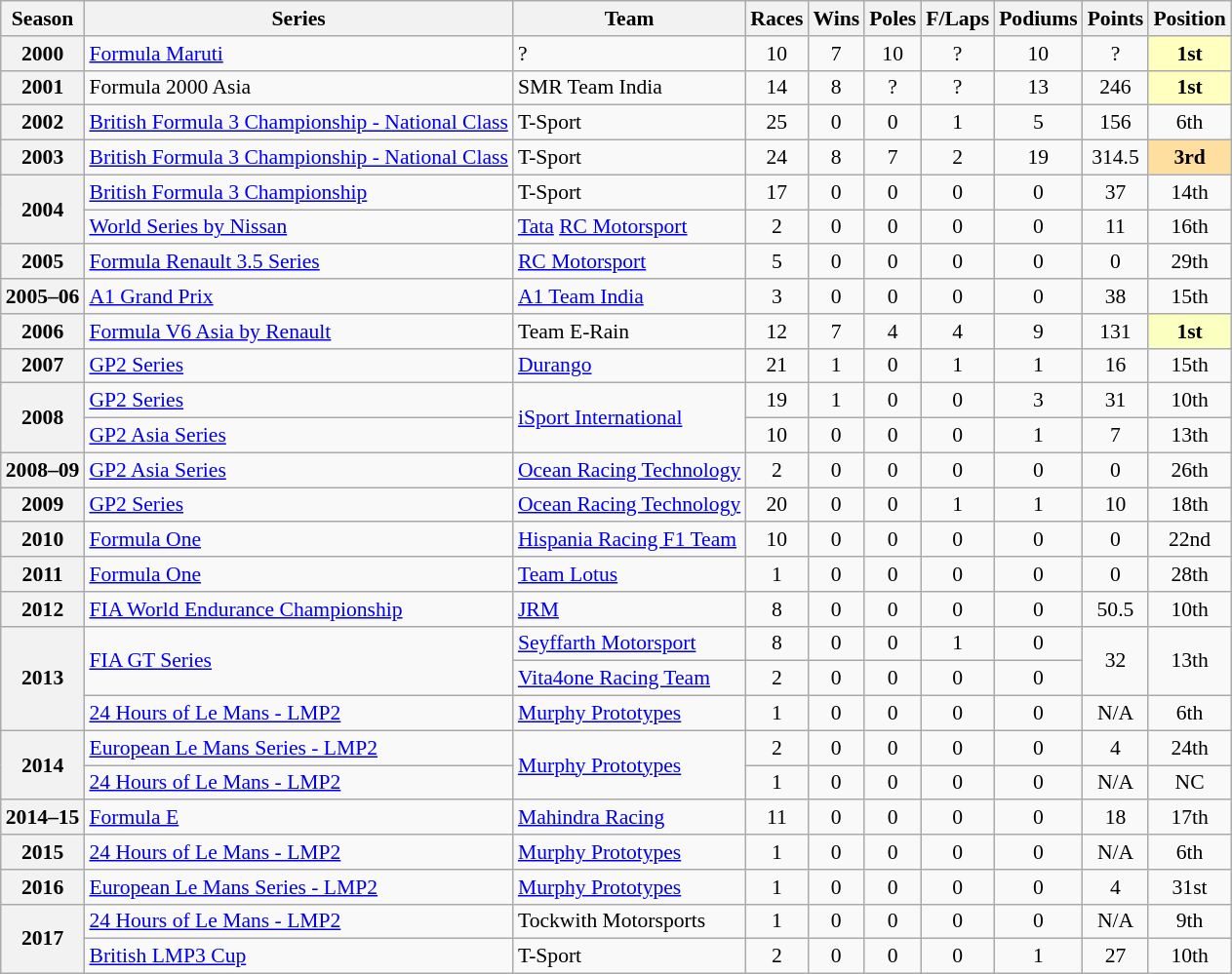<table class="wikitable" style="font-size: 90%; text-align:center">
<tr>
<th>Season</th>
<th>Series</th>
<th>Team</th>
<th>Races</th>
<th>Wins</th>
<th>Poles</th>
<th>F/Laps</th>
<th>Podiums</th>
<th>Points</th>
<th>Position</th>
</tr>
<tr>
<th>2000</th>
<td align=left><a href='#'>Formula Maruti</a></td>
<td align=left>?</td>
<td>10</td>
<td>7</td>
<td>10</td>
<td>?</td>
<td>10</td>
<td>?</td>
<td style="background:#FFFFBF;"><strong>1st</strong></td>
</tr>
<tr>
<th>2001</th>
<td align=left>Formula 2000 Asia</td>
<td align=left>SMR Team India</td>
<td>14</td>
<td>8</td>
<td>?</td>
<td>?</td>
<td>13</td>
<td>246</td>
<td style="background:#FFFFBF;"><strong>1st</strong></td>
</tr>
<tr>
<th>2002</th>
<td align=left nowrap><a href='#'>British Formula 3 Championship - National Class</a></td>
<td align=left>T-Sport</td>
<td>25</td>
<td>0</td>
<td>0</td>
<td>1</td>
<td>5</td>
<td>156</td>
<td>6th</td>
</tr>
<tr>
<th>2003</th>
<td align=left><a href='#'>British Formula 3 Championship - National Class</a></td>
<td align=left>T-Sport</td>
<td>24</td>
<td>8</td>
<td>7</td>
<td>2</td>
<td>19</td>
<td>314.5</td>
<td style="background:#FFDF9F;"><strong>3rd</strong></td>
</tr>
<tr>
<th rowspan=2>2004</th>
<td align=left><a href='#'>British Formula 3 Championship</a></td>
<td align=left>T-Sport</td>
<td>17</td>
<td>0</td>
<td>0</td>
<td>0</td>
<td>0</td>
<td>37</td>
<td>14th</td>
</tr>
<tr>
<td align=left><a href='#'>World Series by Nissan</a></td>
<td align=left><a href='#'>Tata</a> <a href='#'>RC Motorsport</a></td>
<td>2</td>
<td>0</td>
<td>0</td>
<td>0</td>
<td>0</td>
<td>11</td>
<td>16th</td>
</tr>
<tr>
<th>2005</th>
<td align=left><a href='#'>Formula Renault 3.5 Series</a></td>
<td align=left><a href='#'>RC Motorsport</a></td>
<td>5</td>
<td>0</td>
<td>0</td>
<td>0</td>
<td>0</td>
<td>0</td>
<td>29th</td>
</tr>
<tr>
<th>2005–06</th>
<td align=left><a href='#'>A1 Grand Prix</a></td>
<td align=left><a href='#'>A1 Team India</a></td>
<td>3</td>
<td>0</td>
<td>0</td>
<td>0</td>
<td>0</td>
<td>38</td>
<td>15th</td>
</tr>
<tr>
<th>2006</th>
<td align=left><a href='#'>Formula V6 Asia by Renault</a></td>
<td align=left>Team E-Rain</td>
<td>12</td>
<td>7</td>
<td>4</td>
<td>4</td>
<td>9</td>
<td>131</td>
<td style="background:#FBFFBF;"><strong>1st</strong></td>
</tr>
<tr>
<th>2007</th>
<td align=left><a href='#'>GP2 Series</a></td>
<td align=left><a href='#'>Durango</a></td>
<td>21</td>
<td>1</td>
<td>0</td>
<td>1</td>
<td>1</td>
<td>16</td>
<td>15th</td>
</tr>
<tr>
<th rowspan=2>2008</th>
<td align=left><a href='#'>GP2 Series</a></td>
<td align=left rowspan=2><a href='#'>iSport International</a></td>
<td>19</td>
<td>1</td>
<td>0</td>
<td>0</td>
<td>3</td>
<td>31</td>
<td>10th</td>
</tr>
<tr>
<td align=left><a href='#'>GP2 Asia Series</a></td>
<td>10</td>
<td>0</td>
<td>0</td>
<td>0</td>
<td>1</td>
<td>7</td>
<td>13th</td>
</tr>
<tr>
<th nowrap>2008–09</th>
<td align=left><a href='#'>GP2 Asia Series</a></td>
<td align=left nowrap><a href='#'>Ocean Racing Technology</a></td>
<td>2</td>
<td>0</td>
<td>0</td>
<td>0</td>
<td>0</td>
<td>0</td>
<td>26th</td>
</tr>
<tr>
<th>2009</th>
<td align=left><a href='#'>GP2 Series</a></td>
<td align=left><a href='#'>Ocean Racing Technology</a></td>
<td>20</td>
<td>0</td>
<td>0</td>
<td>1</td>
<td>1</td>
<td>10</td>
<td>18th</td>
</tr>
<tr>
<th>2010</th>
<td align=left><a href='#'>Formula One</a></td>
<td align=left><a href='#'>Hispania Racing F1 Team</a></td>
<td>10</td>
<td>0</td>
<td>0</td>
<td>0</td>
<td>0</td>
<td>0</td>
<td>22nd</td>
</tr>
<tr>
<th>2011</th>
<td align=left><a href='#'>Formula One</a></td>
<td align=left><a href='#'>Team Lotus</a></td>
<td>1</td>
<td>0</td>
<td>0</td>
<td>0</td>
<td>0</td>
<td>0</td>
<td>28th</td>
</tr>
<tr>
<th>2012</th>
<td align=left><a href='#'>FIA World Endurance Championship</a></td>
<td align=left><a href='#'>JRM</a></td>
<td>8</td>
<td>0</td>
<td>0</td>
<td>0</td>
<td>0</td>
<td>50.5</td>
<td>10th</td>
</tr>
<tr>
<th rowspan=3>2013</th>
<td rowspan=2 align=left><a href='#'>FIA GT Series</a></td>
<td align=left><a href='#'>Seyffarth Motorsport</a></td>
<td>8</td>
<td>0</td>
<td>0</td>
<td>1</td>
<td>0</td>
<td rowspan=2>32</td>
<td rowspan=2>13th</td>
</tr>
<tr>
<td align=left><a href='#'>Vita4one Racing Team</a></td>
<td>2</td>
<td>0</td>
<td>0</td>
<td>0</td>
<td>0</td>
</tr>
<tr>
<td align=left><a href='#'>24 Hours of Le Mans - LMP2</a></td>
<td align=left><a href='#'>Murphy Prototypes</a></td>
<td>1</td>
<td>0</td>
<td>0</td>
<td>0</td>
<td>0</td>
<td>N/A</td>
<td>6th</td>
</tr>
<tr>
<th rowspan=2>2014</th>
<td align=left><a href='#'>European Le Mans Series - LMP2</a></td>
<td align=left rowspan=2><a href='#'>Murphy Prototypes</a></td>
<td>2</td>
<td>0</td>
<td>0</td>
<td>0</td>
<td>0</td>
<td>4</td>
<td>24th</td>
</tr>
<tr>
<td align=left><a href='#'>24 Hours of Le Mans - LMP2</a></td>
<td>1</td>
<td>0</td>
<td>0</td>
<td>0</td>
<td>0</td>
<td>N/A</td>
<td>NC</td>
</tr>
<tr>
<th>2014–15</th>
<td align=left><a href='#'>Formula E</a></td>
<td align=left><a href='#'>Mahindra Racing</a></td>
<td>11</td>
<td>0</td>
<td>0</td>
<td>0</td>
<td>0</td>
<td>18</td>
<td>17th</td>
</tr>
<tr>
<th>2015</th>
<td align=left><a href='#'>24 Hours of Le Mans - LMP2</a></td>
<td align=left><a href='#'>Murphy Prototypes</a></td>
<td>1</td>
<td>0</td>
<td>0</td>
<td>0</td>
<td>0</td>
<td>N/A</td>
<td>6th</td>
</tr>
<tr>
<th>2016</th>
<td align=left><a href='#'>European Le Mans Series - LMP2</a></td>
<td align=left><a href='#'>Murphy Prototypes</a></td>
<td>1</td>
<td>0</td>
<td>0</td>
<td>0</td>
<td>0</td>
<td>4</td>
<td>31st</td>
</tr>
<tr>
<th rowspan="2">2017</th>
<td align=left><a href='#'>24 Hours of Le Mans - LMP2</a></td>
<td align=left>Tockwith Motorsports</td>
<td>1</td>
<td>0</td>
<td>0</td>
<td>0</td>
<td>0</td>
<td>N/A</td>
<td>9th</td>
</tr>
<tr>
<td align=left><a href='#'>British LMP3 Cup</a></td>
<td align=left>T-Sport</td>
<td>2</td>
<td>0</td>
<td>0</td>
<td>0</td>
<td>1</td>
<td>27</td>
<td>10th</td>
</tr>
</table>
